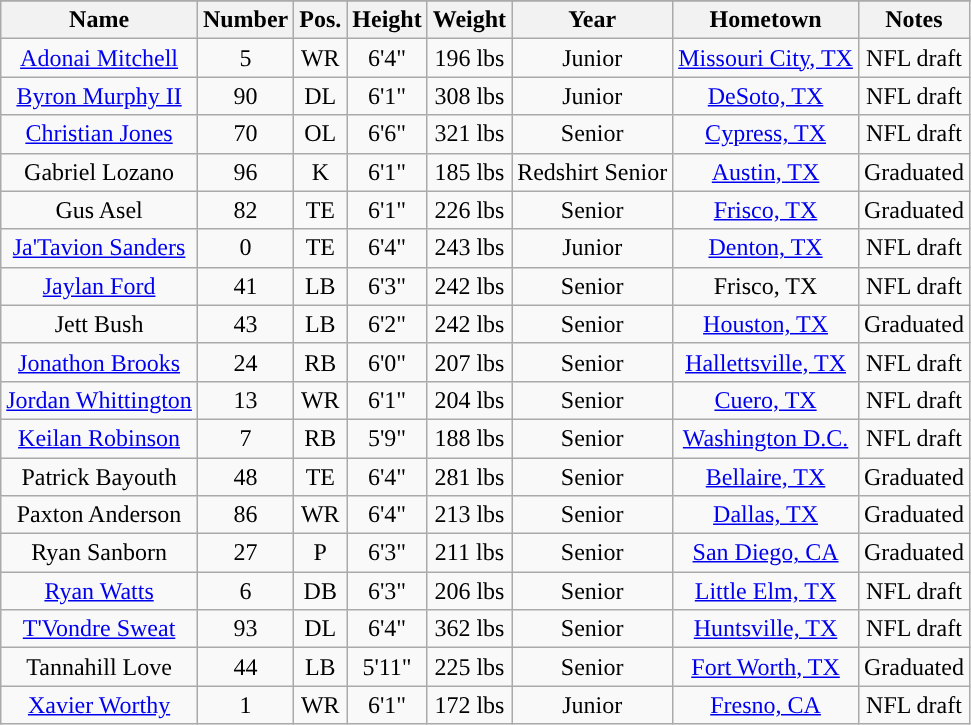<table class="wikitable sortable collapsible">
<tr>
</tr>
<tr>
<th style="text-align:center; ">Name</th>
<th style="text-align:center; ">Number</th>
<th style="text-align:center; ">Pos.</th>
<th style="text-align:center; ">Height</th>
<th style="text-align:center; ">Weight</th>
<th style="text-align:center; ">Year</th>
<th style="text-align:center; ">Hometown</th>
<th style="text-align:center; ">Notes</th>
</tr>
<tr align="center">
<td><a href='#'>Adonai Mitchell</a></td>
<td>5</td>
<td>WR</td>
<td>6'4"</td>
<td>196 lbs</td>
<td>Junior</td>
<td><a href='#'>Missouri City, TX</a></td>
<td>NFL draft</td>
</tr>
<tr align="center">
<td><a href='#'>Byron Murphy II</a></td>
<td>90</td>
<td>DL</td>
<td>6'1"</td>
<td>308 lbs</td>
<td>Junior</td>
<td><a href='#'>DeSoto, TX</a></td>
<td>NFL draft</td>
</tr>
<tr align="center">
<td><a href='#'>Christian Jones</a></td>
<td>70</td>
<td>OL</td>
<td>6'6"</td>
<td>321 lbs</td>
<td>Senior</td>
<td><a href='#'>Cypress, TX</a></td>
<td>NFL draft</td>
</tr>
<tr align="center">
<td>Gabriel Lozano</td>
<td>96</td>
<td>K</td>
<td>6'1"</td>
<td>185 lbs</td>
<td>Redshirt Senior</td>
<td><a href='#'>Austin, TX</a></td>
<td>Graduated</td>
</tr>
<tr align="center">
<td>Gus Asel</td>
<td>82</td>
<td>TE</td>
<td>6'1"</td>
<td>226 lbs</td>
<td>Senior</td>
<td><a href='#'>Frisco, TX</a></td>
<td>Graduated</td>
</tr>
<tr align="center">
<td><a href='#'>Ja'Tavion Sanders</a></td>
<td>0</td>
<td>TE</td>
<td>6'4"</td>
<td>243 lbs</td>
<td>Junior</td>
<td><a href='#'>Denton, TX</a></td>
<td>NFL draft</td>
</tr>
<tr align="center">
<td><a href='#'>Jaylan Ford</a></td>
<td>41</td>
<td>LB</td>
<td>6'3"</td>
<td>242 lbs</td>
<td>Senior</td>
<td>Frisco, TX</td>
<td>NFL draft</td>
</tr>
<tr align="center">
<td>Jett Bush</td>
<td>43</td>
<td>LB</td>
<td>6'2"</td>
<td>242 lbs</td>
<td>Senior</td>
<td><a href='#'>Houston, TX</a></td>
<td>Graduated</td>
</tr>
<tr align="center">
<td><a href='#'>Jonathon Brooks</a></td>
<td>24</td>
<td>RB</td>
<td>6'0"</td>
<td>207 lbs</td>
<td>Senior</td>
<td><a href='#'>Hallettsville, TX</a></td>
<td>NFL draft</td>
</tr>
<tr align="center">
<td><a href='#'>Jordan Whittington</a></td>
<td>13</td>
<td>WR</td>
<td>6'1"</td>
<td>204 lbs</td>
<td>Senior</td>
<td><a href='#'>Cuero, TX</a></td>
<td>NFL draft</td>
</tr>
<tr align="center">
<td><a href='#'>Keilan Robinson</a></td>
<td>7</td>
<td>RB</td>
<td>5'9"</td>
<td>188 lbs</td>
<td>Senior</td>
<td><a href='#'>Washington D.C.</a></td>
<td>NFL draft</td>
</tr>
<tr align="center">
<td>Patrick Bayouth</td>
<td>48</td>
<td>TE</td>
<td>6'4"</td>
<td>281 lbs</td>
<td>Senior</td>
<td><a href='#'>Bellaire, TX</a></td>
<td>Graduated</td>
</tr>
<tr align="center">
<td>Paxton Anderson</td>
<td>86</td>
<td>WR</td>
<td>6'4"</td>
<td>213 lbs</td>
<td>Senior</td>
<td><a href='#'>Dallas, TX</a></td>
<td>Graduated</td>
</tr>
<tr align="center">
<td>Ryan Sanborn</td>
<td>27</td>
<td>P</td>
<td>6'3"</td>
<td>211 lbs</td>
<td>Senior</td>
<td><a href='#'>San Diego, CA</a></td>
<td>Graduated</td>
</tr>
<tr align="center">
<td><a href='#'>Ryan Watts</a></td>
<td>6</td>
<td>DB</td>
<td>6'3"</td>
<td>206 lbs</td>
<td>Senior</td>
<td><a href='#'>Little Elm, TX</a></td>
<td>NFL draft</td>
</tr>
<tr align="center">
<td><a href='#'>T'Vondre Sweat</a></td>
<td>93</td>
<td>DL</td>
<td>6'4"</td>
<td>362 lbs</td>
<td>Senior</td>
<td><a href='#'>Huntsville, TX</a></td>
<td>NFL draft</td>
</tr>
<tr align="center">
<td>Tannahill Love</td>
<td>44</td>
<td>LB</td>
<td>5'11"</td>
<td>225 lbs</td>
<td>Senior</td>
<td><a href='#'>Fort Worth, TX</a></td>
<td>Graduated</td>
</tr>
<tr align="center">
<td><a href='#'>Xavier Worthy</a></td>
<td>1</td>
<td>WR</td>
<td>6'1"</td>
<td>172 lbs</td>
<td>Junior</td>
<td><a href='#'>Fresno, CA</a></td>
<td>NFL draft</td>
</tr>
</table>
